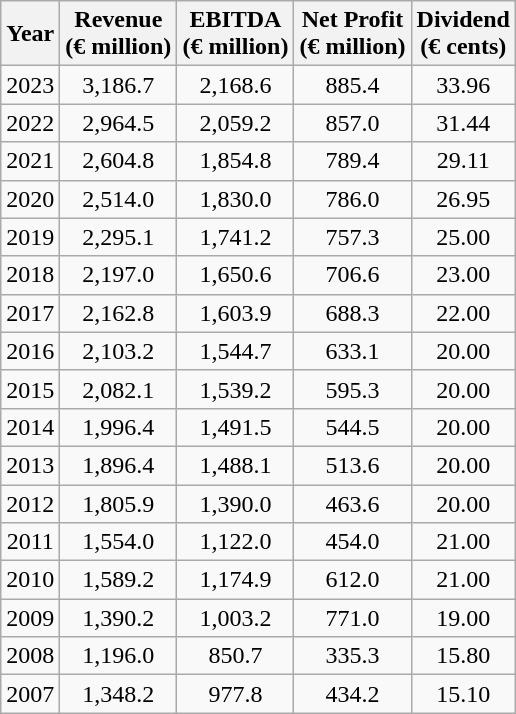<table class="wikitable" style="text-align:center;">
<tr>
<th>Year</th>
<th>Revenue<br>(€ million)</th>
<th>EBITDA<br>(€ million)</th>
<th>Net Profit<br>(€ million)</th>
<th>Dividend<br>(€ cents)</th>
</tr>
<tr>
<td>2023</td>
<td>3,186.7</td>
<td>2,168.6</td>
<td>885.4</td>
<td>33.96</td>
</tr>
<tr>
<td>2022</td>
<td>2,964.5</td>
<td>2,059.2</td>
<td>857.0</td>
<td>31.44</td>
</tr>
<tr>
<td>2021</td>
<td>2,604.8</td>
<td>1,854.8</td>
<td>789.4</td>
<td>29.11</td>
</tr>
<tr>
<td>2020</td>
<td>2,514.0</td>
<td>1,830.0</td>
<td>786.0</td>
<td>26.95</td>
</tr>
<tr>
<td>2019</td>
<td>2,295.1</td>
<td>1,741.2</td>
<td>757.3</td>
<td>25.00</td>
</tr>
<tr>
<td>2018</td>
<td>2,197.0</td>
<td>1,650.6</td>
<td>706.6</td>
<td>23.00</td>
</tr>
<tr>
<td>2017</td>
<td>2,162.8</td>
<td>1,603.9</td>
<td>688.3</td>
<td>22.00</td>
</tr>
<tr>
<td>2016</td>
<td>2,103.2</td>
<td>1,544.7</td>
<td>633.1</td>
<td>20.00</td>
</tr>
<tr>
<td>2015</td>
<td>2,082.1</td>
<td>1,539.2</td>
<td>595.3</td>
<td>20.00</td>
</tr>
<tr>
<td>2014</td>
<td>1,996.4</td>
<td>1,491.5</td>
<td>544.5</td>
<td>20.00</td>
</tr>
<tr>
<td>2013</td>
<td>1,896.4</td>
<td>1,488.1</td>
<td>513.6</td>
<td>20.00</td>
</tr>
<tr>
<td>2012</td>
<td>1,805.9</td>
<td>1,390.0</td>
<td>463.6</td>
<td>20.00</td>
</tr>
<tr>
<td>2011</td>
<td>1,554.0</td>
<td>1,122.0</td>
<td>454.0</td>
<td>21.00</td>
</tr>
<tr>
<td>2010</td>
<td>1,589.2</td>
<td>1,174.9</td>
<td>612.0</td>
<td>21.00</td>
</tr>
<tr>
<td>2009</td>
<td>1,390.2</td>
<td>1,003.2</td>
<td>771.0</td>
<td>19.00</td>
</tr>
<tr>
<td>2008</td>
<td>1,196.0</td>
<td>850.7</td>
<td>335.3</td>
<td>15.80</td>
</tr>
<tr>
<td>2007</td>
<td>1,348.2</td>
<td>977.8</td>
<td>434.2</td>
<td>15.10</td>
</tr>
</table>
